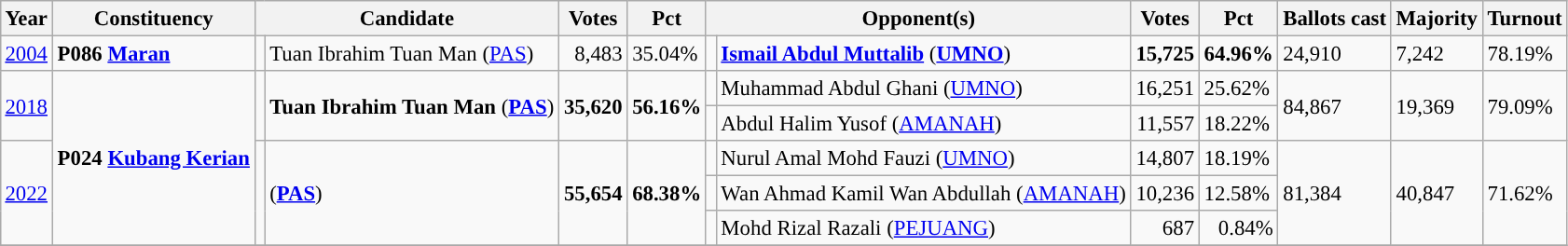<table class="wikitable" style="margin:0.5em ; font-size:95%">
<tr>
<th>Year</th>
<th>Constituency</th>
<th colspan=2>Candidate</th>
<th>Votes</th>
<th>Pct</th>
<th colspan=2>Opponent(s)</th>
<th>Votes</th>
<th>Pct</th>
<th>Ballots cast</th>
<th>Majority</th>
<th>Turnout</th>
</tr>
<tr>
<td><a href='#'>2004</a></td>
<td><strong>P086 <a href='#'>Maran</a></strong></td>
<td></td>
<td>Tuan Ibrahim Tuan Man (<a href='#'>PAS</a>)</td>
<td align=right>8,483</td>
<td>35.04%</td>
<td></td>
<td><strong><a href='#'>Ismail Abdul Muttalib</a></strong> (<a href='#'><strong>UMNO</strong></a>)</td>
<td align=right><strong>15,725</strong></td>
<td><strong>64.96%</strong></td>
<td>24,910</td>
<td>7,242</td>
<td>78.19%</td>
</tr>
<tr>
<td rowspan="2"><a href='#'>2018</a></td>
<td rowspan="5"><strong>P024 <a href='#'>Kubang Kerian</a></strong></td>
<td rowspan="2" ></td>
<td rowspan="2"><strong>Tuan Ibrahim Tuan Man</strong> (<a href='#'><strong>PAS</strong></a>)</td>
<td rowspan="2" align=right><strong>35,620</strong></td>
<td rowspan="2"><strong>56.16%</strong></td>
<td></td>
<td>Muhammad Abdul Ghani (<a href='#'>UMNO</a>)</td>
<td align=right>16,251</td>
<td>25.62%</td>
<td rowspan="2">84,867</td>
<td rowspan="2">19,369</td>
<td rowspan="2">79.09%</td>
</tr>
<tr>
<td></td>
<td>Abdul Halim Yusof (<a href='#'>AMANAH</a>)</td>
<td align=right>11,557</td>
<td>18.22%</td>
</tr>
<tr>
<td rowspan="3"><a href='#'>2022</a></td>
<td rowspan="3" ></td>
<td rowspan="3"><strong></strong> (<a href='#'><strong>PAS</strong></a>)</td>
<td rowspan="3" align="right"><strong>55,654</strong></td>
<td rowspan="3"><strong>68.38%</strong></td>
<td></td>
<td>Nurul Amal Mohd Fauzi (<a href='#'>UMNO</a>)</td>
<td align="right">14,807</td>
<td>18.19%</td>
<td rowspan="3">81,384</td>
<td rowspan="3">40,847</td>
<td rowspan="3">71.62%</td>
</tr>
<tr>
<td></td>
<td>Wan Ahmad Kamil Wan Abdullah (<a href='#'>AMANAH</a>)</td>
<td align="right">10,236</td>
<td>12.58%</td>
</tr>
<tr>
<td></td>
<td>Mohd Rizal Razali (<a href='#'>PEJUANG</a>)</td>
<td align="right">687</td>
<td align=right>0.84%</td>
</tr>
<tr>
</tr>
</table>
